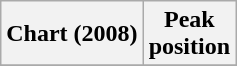<table class="wikitable plainrowheaders sortable" style="text-align:center;">
<tr>
<th scope="col">Chart (2008)</th>
<th scope="col">Peak<br>position</th>
</tr>
<tr>
</tr>
</table>
